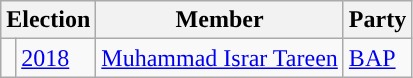<table class="wikitable">
<tr>
<th colspan="2">Election</th>
<th>Member</th>
<th>Party</th>
</tr>
<tr>
<td style="background-color: "></td>
<td><a href='#'>2018</a></td>
<td><a href='#'>Muhammad Israr Tareen</a></td>
<td><a href='#'>BAP</a></td>
</tr>
</table>
